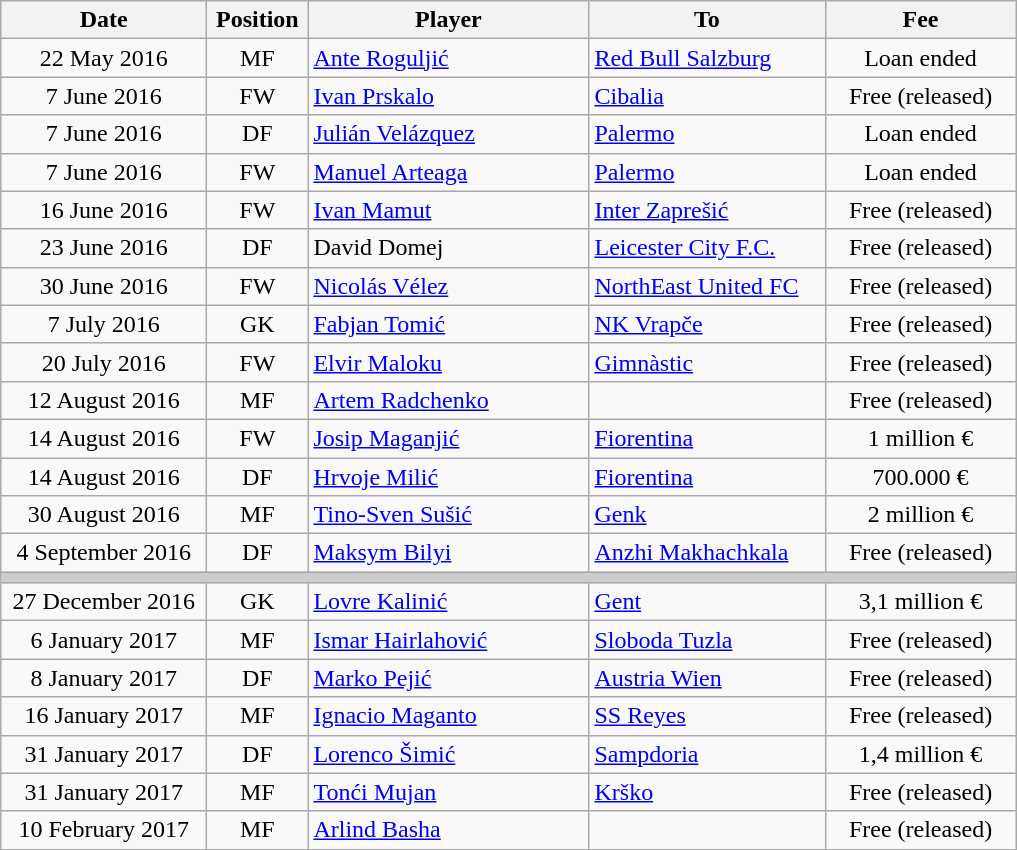<table class="wikitable" style="text-align: center;">
<tr>
<th width=130>Date</th>
<th width=60>Position</th>
<th width=180>Player</th>
<th width=150>To</th>
<th width=120>Fee</th>
</tr>
<tr>
<td>22 May 2016</td>
<td>MF</td>
<td style="text-align:left;"> <a href='#'>Ante Roguljić</a></td>
<td style="text-align:left;"><a href='#'>Red Bull Salzburg</a></td>
<td>Loan ended</td>
</tr>
<tr>
<td>7 June 2016</td>
<td>FW</td>
<td style="text-align:left;"> <a href='#'>Ivan Prskalo</a></td>
<td style="text-align:left;"><a href='#'>Cibalia</a></td>
<td>Free (released)</td>
</tr>
<tr>
<td>7 June 2016</td>
<td>DF</td>
<td style="text-align:left;"> <a href='#'>Julián Velázquez</a></td>
<td style="text-align:left;"><a href='#'>Palermo</a></td>
<td>Loan ended</td>
</tr>
<tr>
<td>7 June 2016</td>
<td>FW</td>
<td style="text-align:left;"> <a href='#'>Manuel Arteaga</a></td>
<td style="text-align:left;"><a href='#'>Palermo</a></td>
<td>Loan ended</td>
</tr>
<tr>
<td>16 June 2016</td>
<td>FW</td>
<td style="text-align:left;"> <a href='#'>Ivan Mamut</a></td>
<td style="text-align:left;"><a href='#'>Inter Zaprešić</a></td>
<td>Free (released)</td>
</tr>
<tr>
<td>23 June 2016</td>
<td>DF</td>
<td style="text-align:left;"> David Domej</td>
<td style="text-align:left;"><a href='#'>Leicester City F.C.</a></td>
<td>Free (released)</td>
</tr>
<tr>
<td>30 June 2016</td>
<td>FW</td>
<td style="text-align:left;"> <a href='#'>Nicolás Vélez</a></td>
<td style="text-align:left;"><a href='#'>NorthEast United FC</a></td>
<td>Free (released)</td>
</tr>
<tr>
<td>7 July 2016</td>
<td>GK</td>
<td style="text-align:left;"> <a href='#'>Fabjan Tomić</a></td>
<td style="text-align:left;"><a href='#'>NK Vrapče</a></td>
<td>Free (released)</td>
</tr>
<tr>
<td>20 July 2016</td>
<td>FW</td>
<td style="text-align:left;"> <a href='#'>Elvir Maloku</a></td>
<td style="text-align:left;"><a href='#'>Gimnàstic</a></td>
<td>Free (released)</td>
</tr>
<tr>
<td>12 August 2016</td>
<td>MF</td>
<td style="text-align:left;"> <a href='#'>Artem Radchenko</a></td>
<td style="text-align:left;"></td>
<td>Free (released)</td>
</tr>
<tr>
<td>14 August 2016</td>
<td>FW</td>
<td style="text-align:left;"> <a href='#'>Josip Maganjić</a></td>
<td style="text-align:left;"><a href='#'>Fiorentina</a></td>
<td>1 million €</td>
</tr>
<tr>
<td>14 August 2016</td>
<td>DF</td>
<td style="text-align:left;"> <a href='#'>Hrvoje Milić</a></td>
<td style="text-align:left;"><a href='#'>Fiorentina</a></td>
<td>700.000 €</td>
</tr>
<tr>
<td>30 August 2016</td>
<td>MF</td>
<td style="text-align:left;"> <a href='#'>Tino-Sven Sušić</a></td>
<td style="text-align:left;"><a href='#'>Genk</a></td>
<td>2 million €</td>
</tr>
<tr>
<td>4 September 2016</td>
<td>DF</td>
<td style="text-align:left;"> <a href='#'>Maksym Bilyi</a></td>
<td style="text-align:left;"><a href='#'>Anzhi Makhachkala</a></td>
<td>Free (released)</td>
</tr>
<tr style="color:#CCCCCC;background-color:#CCCCCC">
<td colspan="6"></td>
</tr>
<tr>
<td>27 December 2016</td>
<td>GK</td>
<td style="text-align:left;"> <a href='#'>Lovre Kalinić</a></td>
<td style="text-align:left;"><a href='#'>Gent</a></td>
<td>3,1 million €</td>
</tr>
<tr>
<td>6 January 2017</td>
<td>MF</td>
<td style="text-align:left;"> <a href='#'>Ismar Hairlahović</a></td>
<td style="text-align:left;"><a href='#'>Sloboda Tuzla</a></td>
<td>Free (released)</td>
</tr>
<tr>
<td>8 January 2017</td>
<td>DF</td>
<td style="text-align:left;"> <a href='#'>Marko Pejić</a></td>
<td style="text-align:left;"><a href='#'>Austria Wien</a></td>
<td>Free (released)</td>
</tr>
<tr>
<td>16 January 2017</td>
<td>MF</td>
<td style="text-align:left;"> <a href='#'>Ignacio Maganto</a></td>
<td style="text-align:left;"><a href='#'>SS Reyes</a></td>
<td>Free (released)</td>
</tr>
<tr>
<td>31 January 2017</td>
<td>DF</td>
<td style="text-align:left;"> <a href='#'>Lorenco Šimić</a></td>
<td style="text-align:left;"><a href='#'>Sampdoria</a></td>
<td>1,4 million €</td>
</tr>
<tr>
<td>31 January 2017</td>
<td>MF</td>
<td style="text-align:left;"> <a href='#'>Tonći Mujan</a></td>
<td style="text-align:left;"><a href='#'>Krško</a></td>
<td>Free (released)</td>
</tr>
<tr>
<td>10 February 2017</td>
<td>MF</td>
<td style="text-align:left;"> <a href='#'>Arlind Basha</a></td>
<td style="text-align:left;"></td>
<td>Free (released)</td>
</tr>
</table>
